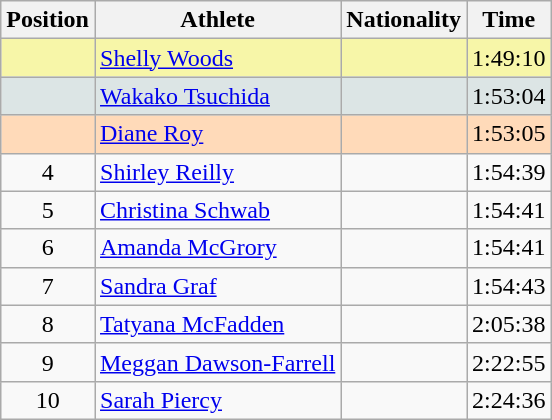<table class="wikitable sortable">
<tr>
<th>Position</th>
<th>Athlete</th>
<th>Nationality</th>
<th>Time</th>
</tr>
<tr bgcolor=#F7F6A8>
<td align=center></td>
<td><a href='#'>Shelly Woods</a></td>
<td></td>
<td>1:49:10</td>
</tr>
<tr bgcolor=#DCE5E5>
<td align=center></td>
<td><a href='#'>Wakako Tsuchida</a></td>
<td></td>
<td>1:53:04</td>
</tr>
<tr bgcolor=#FFDAB9>
<td align=center></td>
<td><a href='#'>Diane Roy</a></td>
<td></td>
<td>1:53:05</td>
</tr>
<tr>
<td align=center>4</td>
<td><a href='#'>Shirley Reilly</a></td>
<td></td>
<td>1:54:39</td>
</tr>
<tr>
<td align=center>5</td>
<td><a href='#'>Christina Schwab</a></td>
<td></td>
<td>1:54:41</td>
</tr>
<tr>
<td align=center>6</td>
<td><a href='#'>Amanda McGrory</a></td>
<td></td>
<td>1:54:41</td>
</tr>
<tr>
<td align=center>7</td>
<td><a href='#'>Sandra Graf</a></td>
<td></td>
<td>1:54:43</td>
</tr>
<tr>
<td align=center>8</td>
<td><a href='#'>Tatyana McFadden</a></td>
<td></td>
<td>2:05:38</td>
</tr>
<tr>
<td align=center>9</td>
<td><a href='#'>Meggan Dawson-Farrell</a></td>
<td></td>
<td>2:22:55</td>
</tr>
<tr>
<td align=center>10</td>
<td><a href='#'>Sarah Piercy</a></td>
<td></td>
<td>2:24:36</td>
</tr>
</table>
